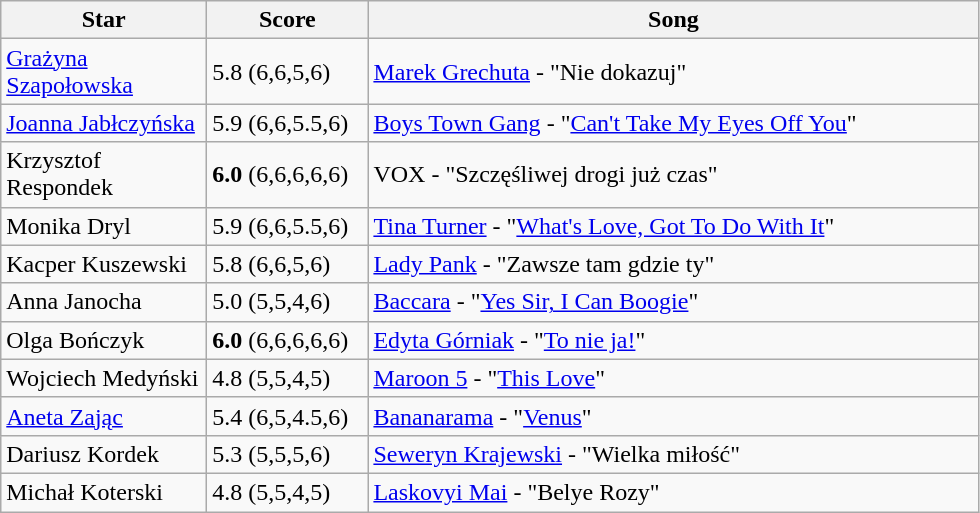<table class="wikitable">
<tr>
<th style="width:130px;">Star</th>
<th style="width:100px;">Score</th>
<th style="width:400px;">Song</th>
</tr>
<tr>
<td><a href='#'>Grażyna Szapołowska</a></td>
<td>5.8 (6,6,5,6)</td>
<td><a href='#'>Marek Grechuta</a> - "Nie dokazuj"</td>
</tr>
<tr>
<td><a href='#'>Joanna Jabłczyńska</a></td>
<td>5.9 (6,6,5.5,6)</td>
<td><a href='#'>Boys Town Gang</a> - "<a href='#'>Can't Take My Eyes Off You</a>"</td>
</tr>
<tr>
<td>Krzysztof Respondek</td>
<td><strong>6.0</strong> (6,6,6,6,6)</td>
<td>VOX - "Szczęśliwej drogi już czas"</td>
</tr>
<tr>
<td>Monika Dryl</td>
<td>5.9 (6,6,5.5,6)</td>
<td><a href='#'>Tina Turner</a> - "<a href='#'>What's Love, Got To Do With It</a>"</td>
</tr>
<tr>
<td>Kacper Kuszewski</td>
<td>5.8 (6,6,5,6)</td>
<td><a href='#'>Lady Pank</a> - "Zawsze tam gdzie ty"</td>
</tr>
<tr>
<td>Anna Janocha</td>
<td>5.0 (5,5,4,6)</td>
<td><a href='#'>Baccara</a> - "<a href='#'>Yes Sir, I Can Boogie</a>"</td>
</tr>
<tr>
<td>Olga Bończyk</td>
<td><strong>6.0</strong> (6,6,6,6,6)</td>
<td><a href='#'>Edyta Górniak</a> -  "<a href='#'>To nie ja!</a>"</td>
</tr>
<tr>
<td>Wojciech Medyński</td>
<td>4.8 (5,5,4,5)</td>
<td><a href='#'>Maroon 5</a> - "<a href='#'>This Love</a>"</td>
</tr>
<tr>
<td><a href='#'>Aneta Zając</a></td>
<td>5.4 (6,5,4.5,6)</td>
<td><a href='#'>Bananarama</a> - "<a href='#'>Venus</a>"</td>
</tr>
<tr>
<td>Dariusz Kordek</td>
<td>5.3 (5,5,5,6)</td>
<td><a href='#'>Seweryn Krajewski</a> - "Wielka miłość"</td>
</tr>
<tr>
<td>Michał Koterski</td>
<td>4.8 (5,5,4,5)</td>
<td><a href='#'>Laskovyi Mai</a> - "Belye Rozy"</td>
</tr>
</table>
